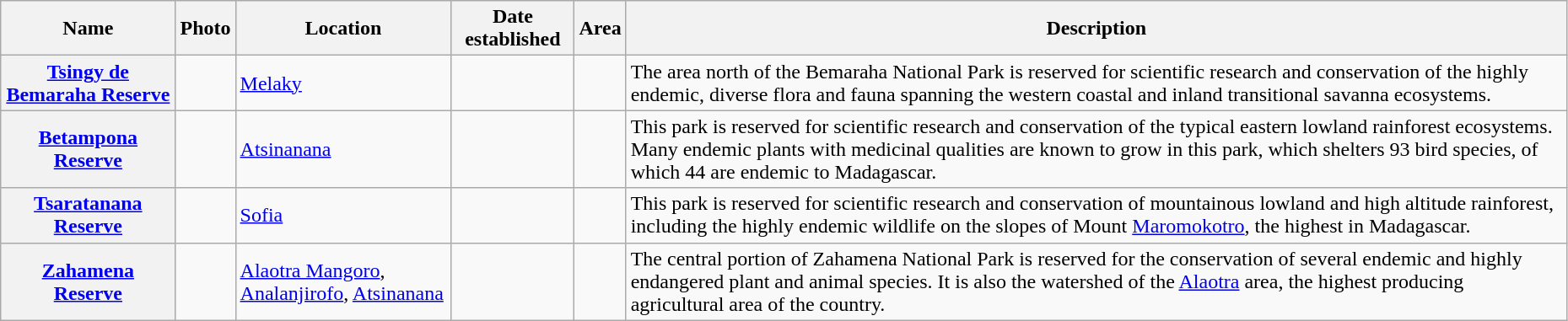<table class="wikitable sortable plainrowheaders" style="width:98%">
<tr>
<th scope="col">Name</th>
<th scope="col" class="unsortable">Photo</th>
<th scope="col">Location</th>
<th scope="col">Date established</th>
<th scope="col">Area</th>
<th scope="col" class="unsortable">Description</th>
</tr>
<tr>
<th scope="row"><a href='#'>Tsingy de Bemaraha Reserve</a></th>
<td></td>
<td><a href='#'>Melaky</a></td>
<td></td>
<td></td>
<td>The area north of the Bemaraha National Park is reserved for scientific research and conservation of the highly endemic, diverse flora and fauna spanning the western coastal and inland transitional savanna ecosystems.</td>
</tr>
<tr>
<th scope="row"><a href='#'>Betampona Reserve</a></th>
<td></td>
<td><a href='#'>Atsinanana</a></td>
<td></td>
<td></td>
<td>This park is reserved for scientific research and conservation of the typical eastern lowland rainforest ecosystems. Many endemic plants with medicinal qualities are known to grow in this park, which shelters 93 bird species, of which 44 are endemic to Madagascar.</td>
</tr>
<tr>
<th scope="row"><a href='#'>Tsaratanana Reserve</a></th>
<td></td>
<td><a href='#'>Sofia</a></td>
<td></td>
<td></td>
<td>This park is reserved for scientific research and conservation of mountainous lowland and high altitude rainforest, including the highly endemic wildlife on the slopes of Mount <a href='#'>Maromokotro</a>, the highest in Madagascar.</td>
</tr>
<tr>
<th scope="row"><a href='#'>Zahamena Reserve</a></th>
<td></td>
<td><a href='#'>Alaotra Mangoro</a>, <a href='#'>Analanjirofo</a>, <a href='#'>Atsinanana</a></td>
<td></td>
<td></td>
<td>The central portion of Zahamena National Park is reserved for the conservation of several endemic and highly endangered plant and animal species. It is also the watershed of the <a href='#'>Alaotra</a> area, the highest producing agricultural area of the country.</td>
</tr>
</table>
